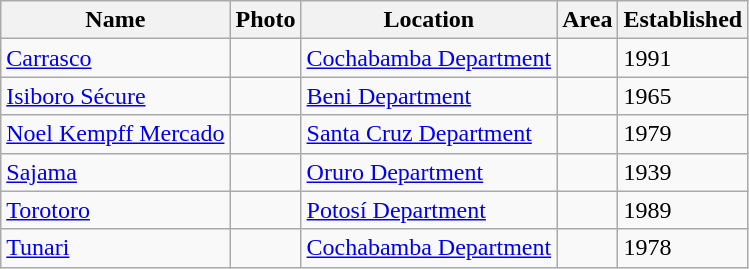<table class="wikitable sortable">
<tr>
<th>Name</th>
<th class="unsortable">Photo</th>
<th>Location</th>
<th>Area</th>
<th>Established</th>
</tr>
<tr bgcolor="">
<td><a href='#'>Carrasco</a></td>
<td></td>
<td><a href='#'>Cochabamba Department</a></td>
<td></td>
<td>1991</td>
</tr>
<tr bgcolor="">
<td><a href='#'>Isiboro Sécure</a></td>
<td></td>
<td><a href='#'>Beni Department</a></td>
<td></td>
<td>1965</td>
</tr>
<tr bgcolor=>
<td><a href='#'>Noel Kempff Mercado</a></td>
<td></td>
<td><a href='#'>Santa Cruz Department</a></td>
<td></td>
<td>1979</td>
</tr>
<tr bgcolor=>
<td><a href='#'>Sajama</a></td>
<td></td>
<td><a href='#'>Oruro Department</a></td>
<td></td>
<td>1939</td>
</tr>
<tr bgcolor=>
<td><a href='#'>Torotoro</a></td>
<td></td>
<td><a href='#'>Potosí Department</a></td>
<td></td>
<td>1989</td>
</tr>
<tr bgcolor=>
<td><a href='#'>Tunari</a></td>
<td></td>
<td><a href='#'>Cochabamba Department</a></td>
<td></td>
<td>1978</td>
</tr>
</table>
